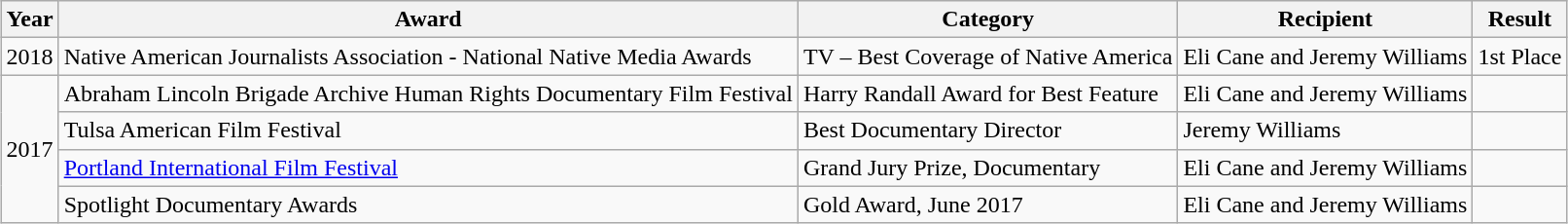<table class="wikitable sortable" style="margin:1em auto;">
<tr>
<th>Year</th>
<th>Award</th>
<th>Category</th>
<th>Recipient</th>
<th>Result</th>
</tr>
<tr>
<td rowspan="1">2018</td>
<td>Native American Journalists Association - National Native Media Awards</td>
<td>TV – Best Coverage of Native America</td>
<td>Eli Cane and Jeremy Williams</td>
<td>1st Place</td>
</tr>
<tr>
<td rowspan="4">2017</td>
<td>Abraham Lincoln Brigade Archive Human Rights Documentary Film Festival</td>
<td>Harry Randall Award for Best Feature</td>
<td>Eli Cane and Jeremy Williams</td>
<td></td>
</tr>
<tr>
<td>Tulsa American Film Festival</td>
<td>Best Documentary Director</td>
<td>Jeremy Williams</td>
<td></td>
</tr>
<tr>
<td><a href='#'>Portland International Film Festival</a></td>
<td>Grand Jury Prize, Documentary</td>
<td>Eli Cane and Jeremy Williams</td>
<td></td>
</tr>
<tr>
<td>Spotlight Documentary Awards</td>
<td>Gold Award, June 2017</td>
<td>Eli Cane and Jeremy Williams</td>
<td></td>
</tr>
</table>
